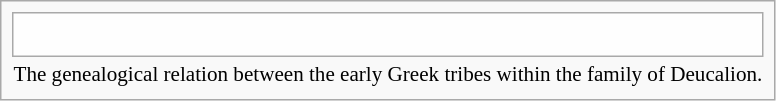<table style="background: #F9F9F9; border: 1px solid darkgray; padding:5px;">
<tr>
<td style="background: #FEFEFE; border: 1px solid darkgray; padding:5px;"><br>







</td>
</tr>
<tr>
<td style="font-size:88%">The genealogical relation between the early Greek tribes within the family of Deucalion.</td>
</tr>
</table>
